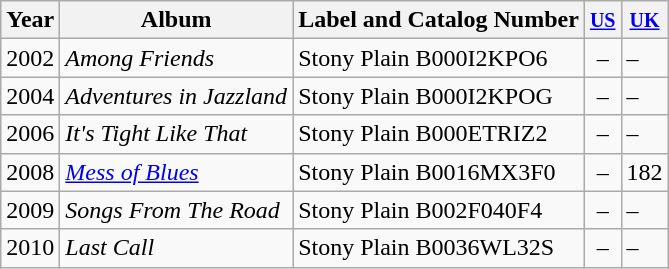<table class="wikitable">
<tr>
<th>Year</th>
<th>Album</th>
<th>Label and Catalog Number</th>
<th><small><a href='#'>US</a></small></th>
<th><small><a href='#'>UK</a></small></th>
</tr>
<tr>
<td>2002</td>
<td><em>Among Friends</em></td>
<td>Stony Plain B000I2KPO6</td>
<td style="text-align:center;">–</td>
<td>–</td>
</tr>
<tr>
<td>2004</td>
<td><em>Adventures in Jazzland</em></td>
<td>Stony Plain B000I2KPOG</td>
<td style="text-align:center;">–</td>
<td>–</td>
</tr>
<tr>
<td>2006</td>
<td><em>It's Tight Like That</em></td>
<td>Stony Plain B000ETRIZ2</td>
<td style="text-align:center;">–</td>
<td>–</td>
</tr>
<tr>
<td>2008</td>
<td><em><a href='#'>Mess of Blues</a></em></td>
<td>Stony Plain B0016MX3F0</td>
<td style="text-align:center;">–</td>
<td>182</td>
</tr>
<tr>
<td>2009</td>
<td><em>Songs From The Road</em></td>
<td>Stony Plain B002F040F4</td>
<td style="text-align:center;">–</td>
<td>–</td>
</tr>
<tr>
<td>2010</td>
<td><em>Last Call</em></td>
<td>Stony Plain B0036WL32S</td>
<td style="text-align:center;">–</td>
<td>–</td>
</tr>
</table>
